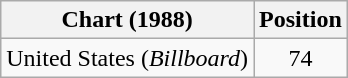<table class="wikitable sortable">
<tr>
<th align="left">Chart (1988)</th>
<th align="center">Position</th>
</tr>
<tr>
<td>United States (<em>Billboard</em>)</td>
<td style="text-align:center;">74</td>
</tr>
</table>
